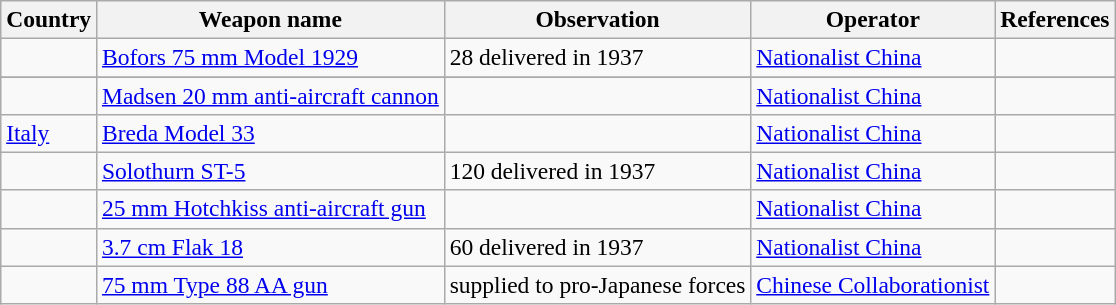<table class="wikitable sortable" style="font-size:98%;">
<tr>
<th>Country</th>
<th>Weapon name</th>
<th>Observation</th>
<th>Operator</th>
<th>References</th>
</tr>
<tr>
<td></td>
<td><a href='#'>Bofors 75 mm Model 1929</a></td>
<td>28 delivered in 1937</td>
<td><a href='#'>Nationalist China</a></td>
<td></td>
</tr>
<tr>
</tr>
<tr>
<td></td>
<td><a href='#'>Madsen 20 mm anti-aircraft cannon</a></td>
<td></td>
<td><a href='#'>Nationalist China</a></td>
<td></td>
</tr>
<tr>
<td> <a href='#'>Italy</a></td>
<td><a href='#'>Breda Model 33</a></td>
<td></td>
<td><a href='#'>Nationalist China</a></td>
<td></td>
</tr>
<tr>
<td></td>
<td><a href='#'>Solothurn ST-5</a></td>
<td>120 delivered in 1937</td>
<td><a href='#'>Nationalist China</a></td>
<td></td>
</tr>
<tr>
<td></td>
<td><a href='#'>25 mm Hotchkiss anti-aircraft gun</a></td>
<td></td>
<td><a href='#'>Nationalist China</a></td>
<td></td>
</tr>
<tr>
<td></td>
<td><a href='#'>3.7 cm Flak 18</a></td>
<td>60 delivered in 1937</td>
<td><a href='#'>Nationalist China</a></td>
<td></td>
</tr>
<tr>
<td></td>
<td><a href='#'>75 mm Type 88 AA gun</a></td>
<td>supplied to pro-Japanese forces</td>
<td><a href='#'>Chinese Collaborationist</a></td>
<td></td>
</tr>
</table>
